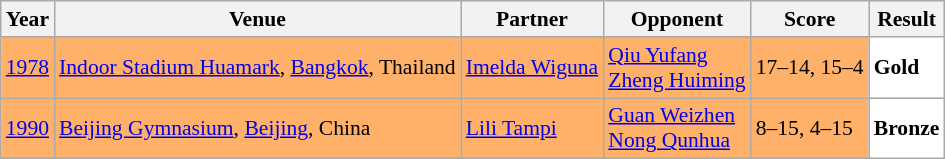<table class="sortable wikitable" style="font-size: 90%;">
<tr>
<th>Year</th>
<th>Venue</th>
<th>Partner</th>
<th>Opponent</th>
<th>Score</th>
<th>Result</th>
</tr>
<tr style="background:#FFB069">
<td align="center"><a href='#'>1978</a></td>
<td align="left"><a href='#'>Indoor Stadium Huamark</a>, <a href='#'>Bangkok</a>, Thailand</td>
<td align="left"> <a href='#'>Imelda Wiguna</a></td>
<td align="left"> <a href='#'>Qiu Yufang</a><br> <a href='#'>Zheng Huiming</a></td>
<td align="left">17–14, 15–4</td>
<td style="text-align:left; background:white"> <strong>Gold</strong></td>
</tr>
<tr style="background:#FFB069">
<td align="center"><a href='#'>1990</a></td>
<td align="left"><a href='#'>Beijing Gymnasium</a>, <a href='#'>Beijing</a>, China</td>
<td align="left"> <a href='#'>Lili Tampi</a></td>
<td align="left"> <a href='#'>Guan Weizhen</a><br> <a href='#'>Nong Qunhua</a></td>
<td align="left">8–15, 4–15</td>
<td style="text-align:left; background:white"> <strong>Bronze</strong></td>
</tr>
</table>
